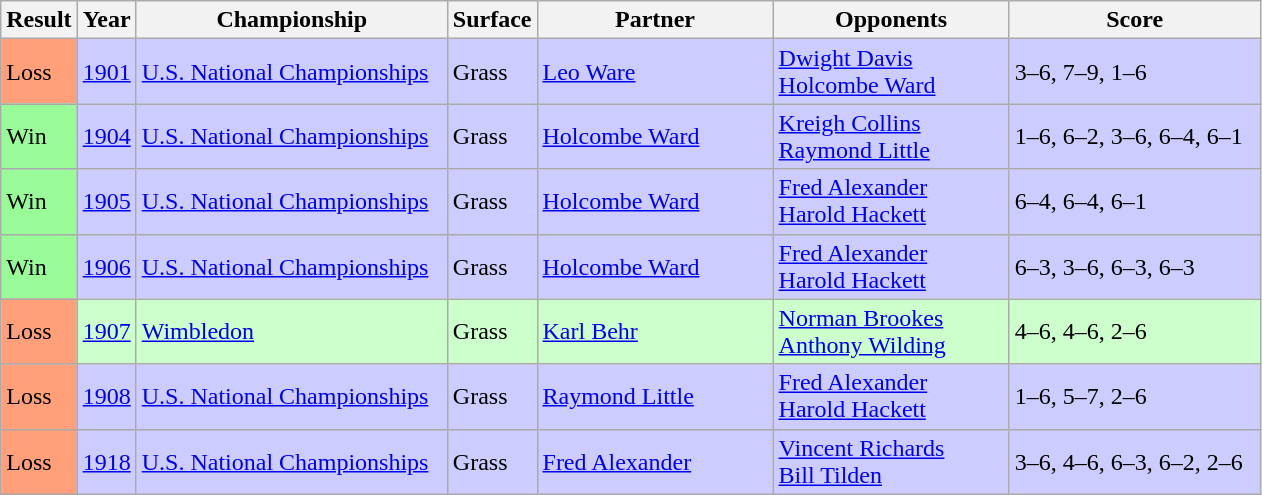<table class="sortable wikitable">
<tr>
<th>Result</th>
<th>Year</th>
<th style="width:200px">Championship</th>
<th style="width:50px">Surface</th>
<th style="width:150px">Partner</th>
<th style="width:150px">Opponents</th>
<th style="width:160px" class="unsortable">Score</th>
</tr>
<tr style="background:#ccf;">
<td style="background:#ffa07a;">Loss</td>
<td><a href='#'>1901</a></td>
<td><a href='#'>U.S. National Championships</a></td>
<td>Grass</td>
<td> <a href='#'>Leo Ware</a></td>
<td> <a href='#'>Dwight Davis</a><br> <a href='#'>Holcombe Ward</a></td>
<td>3–6, 7–9, 1–6</td>
</tr>
<tr style="background:#ccf;">
<td style="background:#98fb98;">Win</td>
<td><a href='#'>1904</a></td>
<td><a href='#'>U.S. National Championships</a></td>
<td>Grass</td>
<td> <a href='#'>Holcombe Ward</a></td>
<td> <a href='#'>Kreigh Collins</a><br> <a href='#'>Raymond Little</a></td>
<td>1–6, 6–2, 3–6, 6–4, 6–1</td>
</tr>
<tr style="background:#ccf;">
<td style="background:#98fb98;">Win</td>
<td><a href='#'>1905</a></td>
<td><a href='#'>U.S. National Championships</a></td>
<td>Grass</td>
<td> <a href='#'>Holcombe Ward</a></td>
<td> <a href='#'>Fred Alexander</a><br> <a href='#'>Harold Hackett</a></td>
<td>6–4, 6–4, 6–1</td>
</tr>
<tr style="background:#ccf;">
<td style="background:#98fb98;">Win</td>
<td><a href='#'>1906</a></td>
<td><a href='#'>U.S. National Championships</a></td>
<td>Grass</td>
<td> <a href='#'>Holcombe Ward</a></td>
<td> <a href='#'>Fred Alexander</a><br> <a href='#'>Harold Hackett</a></td>
<td>6–3, 3–6, 6–3, 6–3</td>
</tr>
<tr style="background:#cfc;">
<td style="background:#ffa07a;">Loss</td>
<td><a href='#'>1907</a></td>
<td><a href='#'>Wimbledon</a></td>
<td>Grass</td>
<td> <a href='#'>Karl Behr</a></td>
<td> <a href='#'>Norman Brookes</a><br> <a href='#'>Anthony Wilding</a></td>
<td>4–6, 4–6, 2–6</td>
</tr>
<tr style="background:#ccf;">
<td style="background:#ffa07a;">Loss</td>
<td><a href='#'>1908</a></td>
<td><a href='#'>U.S. National Championships</a></td>
<td>Grass</td>
<td> <a href='#'>Raymond Little</a></td>
<td> <a href='#'>Fred Alexander</a><br> <a href='#'>Harold Hackett</a></td>
<td>1–6, 5–7, 2–6</td>
</tr>
<tr style="background:#ccf;">
<td style="background:#ffa07a;">Loss</td>
<td><a href='#'>1918</a></td>
<td><a href='#'>U.S. National Championships</a></td>
<td>Grass</td>
<td> <a href='#'>Fred Alexander</a></td>
<td> <a href='#'>Vincent Richards</a><br> <a href='#'>Bill Tilden</a></td>
<td>3–6, 4–6, 6–3, 6–2, 2–6</td>
</tr>
</table>
